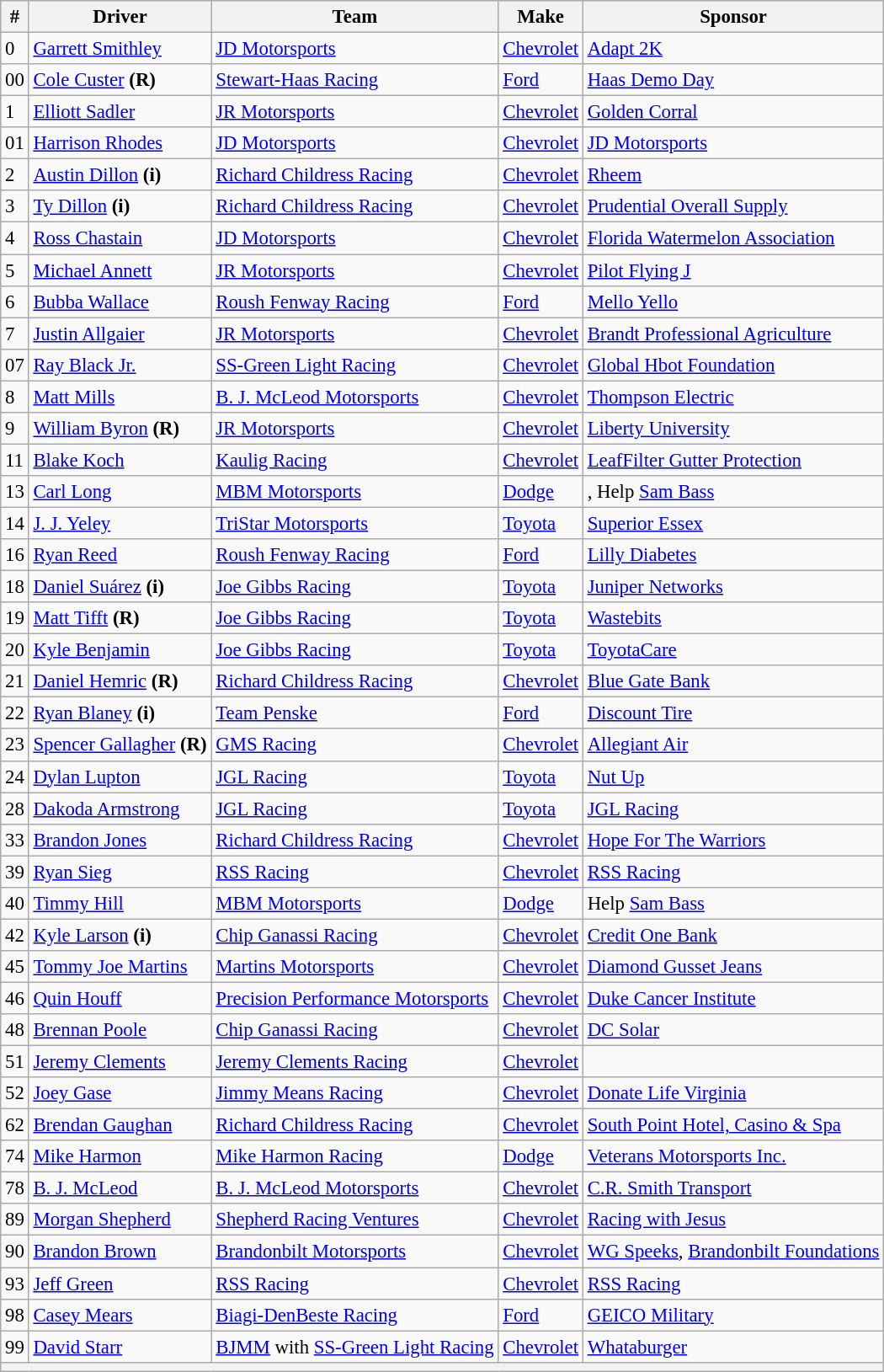<table class="wikitable" style="font-size:95%">
<tr>
<th>#</th>
<th>Driver</th>
<th>Team</th>
<th>Make</th>
<th>Sponsor</th>
</tr>
<tr>
<td>0</td>
<td><a href='#'>Garrett Smithley</a></td>
<td><a href='#'>JD Motorsports</a></td>
<td><a href='#'>Chevrolet</a></td>
<td><a href='#'>Adapt 2K</a></td>
</tr>
<tr>
<td>00</td>
<td><a href='#'>Cole Custer</a> <strong>(R)</strong></td>
<td><a href='#'>Stewart-Haas Racing</a></td>
<td><a href='#'>Ford</a></td>
<td><a href='#'>Haas Demo Day</a></td>
</tr>
<tr>
<td>1</td>
<td><a href='#'>Elliott Sadler</a></td>
<td><a href='#'>JR Motorsports</a></td>
<td><a href='#'>Chevrolet</a></td>
<td><a href='#'>Golden Corral</a></td>
</tr>
<tr>
<td>01</td>
<td><a href='#'>Harrison Rhodes</a></td>
<td><a href='#'>JD Motorsports</a></td>
<td><a href='#'>Chevrolet</a></td>
<td><a href='#'>JD Motorsports</a></td>
</tr>
<tr>
<td>2</td>
<td><a href='#'>Austin Dillon</a> <strong>(i)</strong></td>
<td><a href='#'>Richard Childress Racing</a></td>
<td><a href='#'>Chevrolet</a></td>
<td><a href='#'>Rheem</a></td>
</tr>
<tr>
<td>3</td>
<td><a href='#'>Ty Dillon</a> <strong>(i)</strong></td>
<td><a href='#'>Richard Childress Racing</a></td>
<td><a href='#'>Chevrolet</a></td>
<td><a href='#'>Prudential Overall Supply</a></td>
</tr>
<tr>
<td>4</td>
<td><a href='#'>Ross Chastain</a></td>
<td><a href='#'>JD Motorsports</a></td>
<td><a href='#'>Chevrolet</a></td>
<td><a href='#'>Florida Watermelon Association</a></td>
</tr>
<tr>
<td>5</td>
<td><a href='#'>Michael Annett</a></td>
<td><a href='#'>JR Motorsports</a></td>
<td><a href='#'>Chevrolet</a></td>
<td><a href='#'>Pilot Flying J</a></td>
</tr>
<tr>
<td>6</td>
<td><a href='#'>Bubba Wallace</a></td>
<td><a href='#'>Roush Fenway Racing</a></td>
<td><a href='#'>Ford</a></td>
<td><a href='#'>Mello Yello</a></td>
</tr>
<tr>
<td>7</td>
<td><a href='#'>Justin Allgaier</a></td>
<td><a href='#'>JR Motorsports</a></td>
<td><a href='#'>Chevrolet</a></td>
<td><a href='#'>Brandt Professional Agriculture</a></td>
</tr>
<tr>
<td>07</td>
<td><a href='#'>Ray Black Jr.</a></td>
<td><a href='#'>SS-Green Light Racing</a></td>
<td><a href='#'>Chevrolet</a></td>
<td><a href='#'>Global Hbot Foundation</a></td>
</tr>
<tr>
<td>8</td>
<td><a href='#'>Matt Mills</a></td>
<td><a href='#'>B. J. McLeod Motorsports</a></td>
<td><a href='#'>Chevrolet</a></td>
<td><a href='#'>Thompson Electric</a></td>
</tr>
<tr>
<td>9</td>
<td><a href='#'>William Byron</a> <strong>(R)</strong></td>
<td><a href='#'>JR Motorsports</a></td>
<td><a href='#'>Chevrolet</a></td>
<td><a href='#'>Liberty University</a></td>
</tr>
<tr>
<td>11</td>
<td><a href='#'>Blake Koch</a></td>
<td><a href='#'>Kaulig Racing</a></td>
<td><a href='#'>Chevrolet</a></td>
<td><a href='#'>LeafFilter Gutter Protection</a></td>
</tr>
<tr>
<td>13</td>
<td><a href='#'>Carl Long</a></td>
<td><a href='#'>MBM Motorsports</a></td>
<td><a href='#'>Dodge</a></td>
<td>, Help <a href='#'>Sam Bass</a></td>
</tr>
<tr>
<td>14</td>
<td><a href='#'>J. J. Yeley</a></td>
<td><a href='#'>TriStar Motorsports</a></td>
<td><a href='#'>Toyota</a></td>
<td><a href='#'>Superior Essex</a></td>
</tr>
<tr>
<td>16</td>
<td><a href='#'>Ryan Reed</a></td>
<td><a href='#'>Roush Fenway Racing</a></td>
<td><a href='#'>Ford</a></td>
<td><a href='#'>Lilly Diabetes</a></td>
</tr>
<tr>
<td>18</td>
<td><a href='#'>Daniel Suárez</a> <strong>(i)</strong></td>
<td><a href='#'>Joe Gibbs Racing</a></td>
<td><a href='#'>Toyota</a></td>
<td><a href='#'>Juniper Networks</a></td>
</tr>
<tr>
<td>19</td>
<td><a href='#'>Matt Tifft</a> <strong>(R)</strong></td>
<td><a href='#'>Joe Gibbs Racing</a></td>
<td><a href='#'>Toyota</a></td>
<td><a href='#'>Wastebits</a></td>
</tr>
<tr>
<td>20</td>
<td><a href='#'>Kyle Benjamin</a></td>
<td><a href='#'>Joe Gibbs Racing</a></td>
<td><a href='#'>Toyota</a></td>
<td><a href='#'>ToyotaCare</a></td>
</tr>
<tr>
<td>21</td>
<td><a href='#'>Daniel Hemric</a> <strong>(R)</strong></td>
<td><a href='#'>Richard Childress Racing</a></td>
<td><a href='#'>Chevrolet</a></td>
<td><a href='#'>Blue Gate Bank</a></td>
</tr>
<tr>
<td>22</td>
<td><a href='#'>Ryan Blaney</a> <strong>(i)</strong></td>
<td><a href='#'>Team Penske</a></td>
<td><a href='#'>Ford</a></td>
<td><a href='#'>Discount Tire</a></td>
</tr>
<tr>
<td>23</td>
<td><a href='#'>Spencer Gallagher</a> <strong>(R)</strong></td>
<td><a href='#'>GMS Racing</a></td>
<td><a href='#'>Chevrolet</a></td>
<td><a href='#'>Allegiant Air</a></td>
</tr>
<tr>
<td>24</td>
<td><a href='#'>Dylan Lupton</a></td>
<td><a href='#'>JGL Racing</a></td>
<td><a href='#'>Toyota</a></td>
<td><a href='#'>Nut Up</a></td>
</tr>
<tr>
<td>28</td>
<td><a href='#'>Dakoda Armstrong</a></td>
<td><a href='#'>JGL Racing</a></td>
<td><a href='#'>Toyota</a></td>
<td><a href='#'>JGL Racing</a></td>
</tr>
<tr>
<td>33</td>
<td><a href='#'>Brandon Jones</a></td>
<td><a href='#'>Richard Childress Racing</a></td>
<td><a href='#'>Chevrolet</a></td>
<td><a href='#'>Hope For The Warriors</a></td>
</tr>
<tr>
<td>39</td>
<td><a href='#'>Ryan Sieg</a></td>
<td><a href='#'>RSS Racing</a></td>
<td><a href='#'>Chevrolet</a></td>
<td><a href='#'>RSS Racing</a></td>
</tr>
<tr>
<td>40</td>
<td><a href='#'>Timmy Hill</a></td>
<td><a href='#'>MBM Motorsports</a></td>
<td><a href='#'>Dodge</a></td>
<td>Help <a href='#'>Sam Bass</a></td>
</tr>
<tr>
<td>42</td>
<td><a href='#'>Kyle Larson</a> <strong>(i)</strong></td>
<td><a href='#'>Chip Ganassi Racing</a></td>
<td><a href='#'>Chevrolet</a></td>
<td><a href='#'>Credit One Bank</a></td>
</tr>
<tr>
<td>45</td>
<td><a href='#'>Tommy Joe Martins</a></td>
<td><a href='#'>Martins Motorsports</a></td>
<td><a href='#'>Chevrolet</a></td>
<td><a href='#'>Diamond Gusset Jeans</a></td>
</tr>
<tr>
<td>46</td>
<td><a href='#'>Quin Houff</a></td>
<td><a href='#'>Precision Performance Motorsports</a></td>
<td><a href='#'>Chevrolet</a></td>
<td><a href='#'>Duke Cancer Institute</a></td>
</tr>
<tr>
<td>48</td>
<td><a href='#'>Brennan Poole</a></td>
<td><a href='#'>Chip Ganassi Racing</a></td>
<td><a href='#'>Chevrolet</a></td>
<td><a href='#'>DC Solar</a></td>
</tr>
<tr>
<td>51</td>
<td><a href='#'>Jeremy Clements</a></td>
<td><a href='#'>Jeremy Clements Racing</a></td>
<td><a href='#'>Chevrolet</a></td>
<td></td>
</tr>
<tr>
<td>52</td>
<td><a href='#'>Joey Gase</a></td>
<td><a href='#'>Jimmy Means Racing</a></td>
<td><a href='#'>Chevrolet</a></td>
<td><a href='#'>Donate Life Virginia</a></td>
</tr>
<tr>
<td>62</td>
<td><a href='#'>Brendan Gaughan</a></td>
<td><a href='#'>Richard Childress Racing</a></td>
<td><a href='#'>Chevrolet</a></td>
<td><a href='#'>South Point Hotel, Casino & Spa</a></td>
</tr>
<tr>
<td>74</td>
<td><a href='#'>Mike Harmon</a></td>
<td><a href='#'>Mike Harmon Racing</a></td>
<td><a href='#'>Dodge</a></td>
<td><a href='#'>Veterans Motorsports Inc.</a></td>
</tr>
<tr>
<td>78</td>
<td><a href='#'>B. J. McLeod</a></td>
<td><a href='#'>B. J. McLeod Motorsports</a></td>
<td><a href='#'>Chevrolet</a></td>
<td><a href='#'>C.R. Smith Transport</a></td>
</tr>
<tr>
<td>89</td>
<td><a href='#'>Morgan Shepherd</a></td>
<td><a href='#'>Shepherd Racing Ventures</a></td>
<td><a href='#'>Chevrolet</a></td>
<td><a href='#'>Racing with Jesus</a></td>
</tr>
<tr>
<td>90</td>
<td><a href='#'>Brandon Brown</a></td>
<td><a href='#'>Brandonbilt Motorsports</a></td>
<td><a href='#'>Chevrolet</a></td>
<td><a href='#'>WG Speeks</a>, <a href='#'>Brandonbilt Foundations</a></td>
</tr>
<tr>
<td>93</td>
<td><a href='#'>Jeff Green</a></td>
<td><a href='#'>RSS Racing</a></td>
<td><a href='#'>Chevrolet</a></td>
<td><a href='#'>RSS Racing</a></td>
</tr>
<tr>
<td>98</td>
<td><a href='#'>Casey Mears</a></td>
<td><a href='#'>Biagi-DenBeste Racing</a></td>
<td><a href='#'>Ford</a></td>
<td><a href='#'>GEICO Military</a></td>
</tr>
<tr>
<td>99</td>
<td><a href='#'>David Starr</a></td>
<td><a href='#'>BJMM</a> with <a href='#'>SS-Green Light Racing</a></td>
<td><a href='#'>Chevrolet</a></td>
<td><a href='#'>Whataburger</a></td>
</tr>
<tr>
<th colspan="5"></th>
</tr>
</table>
